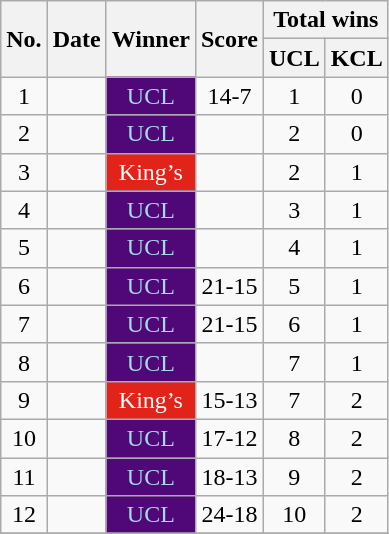<table class="wikitable sortable">
<tr>
<th rowspan="2">No.</th>
<th rowspan="2">Date</th>
<th rowspan="2">Winner</th>
<th rowspan="2">Score</th>
<th colspan="2">Total wins</th>
</tr>
<tr>
<th>UCL</th>
<th>KCL</th>
</tr>
<tr>
<td align="center">1</td>
<td align="center"></td>
<td style="background:#500778; color:#A4DBE8;" align="center">UCL</td>
<td align="center">14-7</td>
<td align="center">1</td>
<td align="center">0</td>
</tr>
<tr>
<td align="center">2</td>
<td align="center"></td>
<td style="background:#500778; color:#A4DBE8;" align="center">UCL</td>
<td align="center"></td>
<td align="center">2</td>
<td align="center">0</td>
</tr>
<tr>
<td align="center">3</td>
<td align="center"></td>
<td style="background:#e2231a; color:#FFFFFF;" align="center">King’s</td>
<td align="center"></td>
<td align="center">2</td>
<td align="center">1</td>
</tr>
<tr>
<td align="center">4</td>
<td align="center"></td>
<td style="background:#500778; color:#A4DBE8;" align="center">UCL</td>
<td align="center"></td>
<td align="center">3</td>
<td align="center">1</td>
</tr>
<tr>
<td align="center">5</td>
<td align="center"></td>
<td style="background:#500778; color:#A4DBE8;" align="center">UCL</td>
<td align="center"></td>
<td align="center">4</td>
<td align="center">1</td>
</tr>
<tr>
<td align="center">6</td>
<td align="center"></td>
<td style="background:#500778; color:#A4DBE8;" align="center">UCL</td>
<td align="center">21-15</td>
<td align="center">5</td>
<td align="center">1</td>
</tr>
<tr>
<td align="center">7</td>
<td align="center"></td>
<td style="background:#500778; color:#A4DBE8;" align="center">UCL</td>
<td align="center">21-15</td>
<td align="center">6</td>
<td align="center">1</td>
</tr>
<tr>
<td align="center">8</td>
<td align="center"></td>
<td style="background:#500778; color:#A4DBE8;" align="center">UCL</td>
<td align="center"></td>
<td align="center">7</td>
<td align="center">1</td>
</tr>
<tr>
<td align="center">9</td>
<td align="center"></td>
<td style="background:#e2231a; color:#FFFFFF;" align="center">King’s</td>
<td align="center">15-13</td>
<td align="center">7</td>
<td align="center">2</td>
</tr>
<tr>
<td align="center">10</td>
<td align="center"></td>
<td style="background:#500778; color:#A4DBE8;" align="center">UCL</td>
<td align="center">17-12</td>
<td align="center">8</td>
<td align="center">2</td>
</tr>
<tr>
<td align="center">11</td>
<td align="center"></td>
<td style="background:#500778; color:#A4DBE8;" align="center">UCL</td>
<td align="center">18-13</td>
<td align="center">9</td>
<td align="center">2</td>
</tr>
<tr>
<td align="center">12</td>
<td align="center"></td>
<td style="background:#500778; color:#A4DBE8;" align="center">UCL</td>
<td align="center">24-18</td>
<td align="center">10</td>
<td align="center">2</td>
</tr>
<tr>
</tr>
</table>
